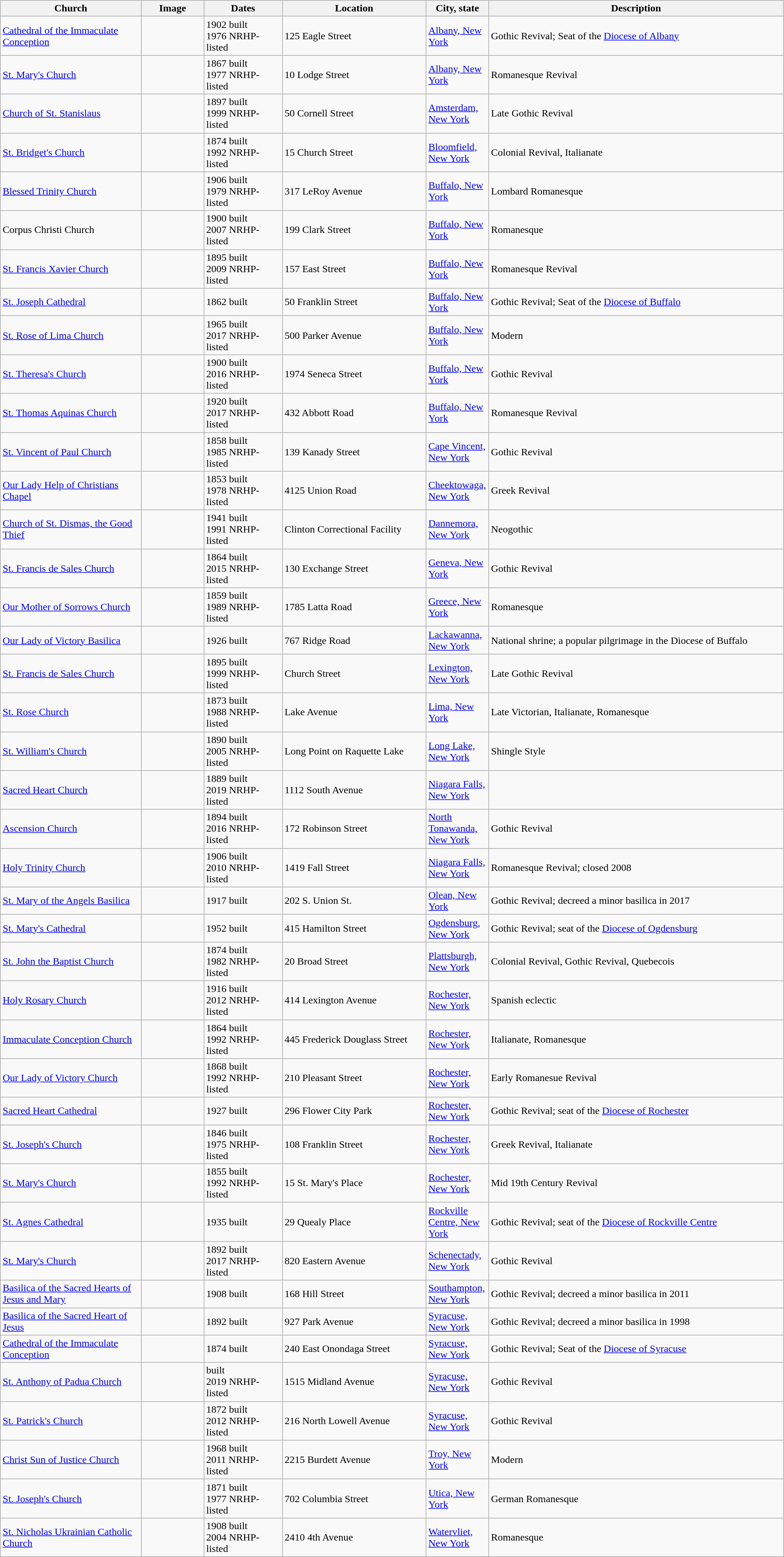<table class="wikitable sortable" style="width:98%">
<tr>
<th width = 18%><strong>Church</strong></th>
<th width = 8% class="unsortable"><strong>Image</strong></th>
<th width = 10%><strong>Dates</strong></th>
<th><strong>Location</strong></th>
<th width = 8%><strong>City, state</strong></th>
<th class="unsortable"><strong>Description</strong></th>
</tr>
<tr>
<td><a href='#'>Cathedral of the Immaculate Conception</a></td>
<td></td>
<td>1902 built<br>1976 NRHP-listed</td>
<td>125 Eagle Street<br><small></small></td>
<td><a href='#'>Albany, New York</a></td>
<td>Gothic Revival; Seat of the <a href='#'>Diocese of Albany</a></td>
</tr>
<tr>
<td><a href='#'>St. Mary's Church</a></td>
<td></td>
<td>1867 built<br>1977 NRHP-listed</td>
<td>10 Lodge Street<br><small></small></td>
<td><a href='#'>Albany, New York</a></td>
<td>Romanesque Revival</td>
</tr>
<tr>
<td><a href='#'>Church of St. Stanislaus</a></td>
<td></td>
<td>1897 built<br>1999 NRHP-listed</td>
<td>50 Cornell Street<br><small></small></td>
<td><a href='#'>Amsterdam, New York</a></td>
<td>Late Gothic Revival</td>
</tr>
<tr>
<td><a href='#'>St. Bridget's Church</a></td>
<td></td>
<td>1874 built<br>1992 NRHP-listed</td>
<td>15 Church Street<br><small></small></td>
<td><a href='#'>Bloomfield, New York</a></td>
<td>Colonial Revival, Italianate</td>
</tr>
<tr>
<td><a href='#'>Blessed Trinity Church</a></td>
<td></td>
<td>1906 built<br>1979 NRHP-listed</td>
<td>317 LeRoy Avenue<br><small></small></td>
<td><a href='#'>Buffalo, New York</a></td>
<td>Lombard Romanesque</td>
</tr>
<tr>
<td>Corpus Christi Church</td>
<td></td>
<td>1900 built<br>2007 NRHP-listed</td>
<td>199 Clark Street<br><small></small></td>
<td><a href='#'>Buffalo, New York</a></td>
<td>Romanesque</td>
</tr>
<tr>
<td><a href='#'>St. Francis Xavier Church</a></td>
<td></td>
<td>1895 built<br>2009 NRHP-listed</td>
<td>157 East Street<br><small></small></td>
<td><a href='#'>Buffalo, New York</a></td>
<td>Romanesque Revival</td>
</tr>
<tr>
<td><a href='#'>St. Joseph Cathedral</a></td>
<td></td>
<td>1862 built</td>
<td>50 Franklin Street<br><small></small></td>
<td><a href='#'>Buffalo, New York</a></td>
<td>Gothic Revival; Seat of the <a href='#'>Diocese of Buffalo</a></td>
</tr>
<tr>
<td><a href='#'>St. Rose of Lima Church</a></td>
<td></td>
<td>1965 built<br>2017 NRHP-listed</td>
<td>500 Parker Avenue<br><small></small></td>
<td><a href='#'>Buffalo, New York</a></td>
<td>Modern</td>
</tr>
<tr>
<td><a href='#'>St. Theresa's Church</a></td>
<td></td>
<td>1900 built<br>2016 NRHP-listed</td>
<td>1974 Seneca Street<br><small></small></td>
<td><a href='#'>Buffalo, New York</a></td>
<td>Gothic Revival</td>
</tr>
<tr>
<td><a href='#'>St. Thomas Aquinas Church</a></td>
<td></td>
<td>1920 built<br>2017 NRHP-listed</td>
<td>432 Abbott Road<br><small></small></td>
<td><a href='#'>Buffalo, New York</a></td>
<td>Romanesque Revival</td>
</tr>
<tr>
<td><a href='#'>St. Vincent of Paul Church</a></td>
<td></td>
<td>1858 built<br>1985 NRHP-listed</td>
<td>139 Kanady Street<br><small></small></td>
<td><a href='#'>Cape Vincent, New York</a></td>
<td>Gothic Revival</td>
</tr>
<tr>
<td><a href='#'>Our Lady Help of Christians Chapel</a></td>
<td></td>
<td>1853 built<br>1978 NRHP-listed</td>
<td>4125 Union Road<br><small></small></td>
<td><a href='#'>Cheektowaga, New York</a></td>
<td>Greek Revival</td>
</tr>
<tr>
<td><a href='#'>Church of St. Dismas, the Good Thief</a></td>
<td></td>
<td>1941 built<br>1991 NRHP-listed</td>
<td>Clinton Correctional Facility<br><small></small></td>
<td><a href='#'>Dannemora, New York</a></td>
<td>Neogothic</td>
</tr>
<tr>
<td><a href='#'>St. Francis de Sales Church</a></td>
<td></td>
<td>1864 built<br>2015 NRHP-listed</td>
<td>130 Exchange Street<br><small></small></td>
<td><a href='#'>Geneva, New York</a></td>
<td>Gothic Revival</td>
</tr>
<tr>
<td><a href='#'>Our Mother of Sorrows Church</a></td>
<td></td>
<td>1859 built<br>1989 NRHP-listed</td>
<td>1785 Latta Road<br><small></small></td>
<td><a href='#'>Greece, New York</a></td>
<td>Romanesque</td>
</tr>
<tr>
<td><a href='#'>Our Lady of Victory Basilica</a></td>
<td></td>
<td>1926 built</td>
<td>767 Ridge Road<br><small></small></td>
<td><a href='#'>Lackawanna, New York</a></td>
<td>National shrine; a popular pilgrimage in the Diocese of Buffalo</td>
</tr>
<tr>
<td><a href='#'>St. Francis de Sales Church</a></td>
<td></td>
<td>1895 built<br>1999 NRHP-listed</td>
<td>Church Street<br><small></small></td>
<td><a href='#'>Lexington, New York</a></td>
<td>Late Gothic Revival</td>
</tr>
<tr>
<td><a href='#'>St. Rose Church</a></td>
<td></td>
<td>1873 built<br>1988 NRHP-listed</td>
<td>Lake Avenue<br><small></small></td>
<td><a href='#'>Lima, New York</a></td>
<td>Late Victorian, Italianate, Romanesque</td>
</tr>
<tr>
<td><a href='#'>St. William's Church</a></td>
<td></td>
<td>1890 built<br>2005 NRHP-listed</td>
<td>Long Point on Raquette Lake<br><small></small></td>
<td><a href='#'>Long Lake, New York</a></td>
<td>Shingle Style</td>
</tr>
<tr>
<td><a href='#'>Sacred Heart Church</a></td>
<td></td>
<td>1889 built<br>2019 NRHP-listed</td>
<td>1112 South Avenue<br><small></small></td>
<td><a href='#'>Niagara Falls, New York</a></td>
<td></td>
</tr>
<tr>
<td><a href='#'>Ascension Church</a></td>
<td></td>
<td>1894 built<br>2016 NRHP-listed</td>
<td>172 Robinson Street<br><small></small></td>
<td><a href='#'>North Tonawanda, New York</a></td>
<td>Gothic Revival</td>
</tr>
<tr>
<td><a href='#'>Holy Trinity Church</a></td>
<td></td>
<td>1906 built<br>2010 NRHP-listed</td>
<td>1419 Fall Street<br><small></small></td>
<td><a href='#'>Niagara Falls, New York</a></td>
<td>Romanesque Revival; closed 2008</td>
</tr>
<tr>
<td><a href='#'>St. Mary of the Angels Basilica</a></td>
<td></td>
<td>1917 built</td>
<td>202 S. Union St.<br><small></small></td>
<td><a href='#'>Olean, New York</a></td>
<td>Gothic Revival; decreed a minor basilica in 2017</td>
</tr>
<tr>
<td><a href='#'>St. Mary's Cathedral</a></td>
<td></td>
<td>1952 built</td>
<td>415 Hamilton Street<br><small></small></td>
<td><a href='#'>Ogdensburg, New York</a></td>
<td>Gothic Revival; seat of the <a href='#'>Diocese of Ogdensburg</a></td>
</tr>
<tr>
<td><a href='#'>St. John the Baptist Church</a></td>
<td></td>
<td>1874 built<br>1982 NRHP-listed</td>
<td>20 Broad Street<br><small></small></td>
<td><a href='#'>Plattsburgh, New York</a></td>
<td>Colonial Revival, Gothic Revival, Quebecois</td>
</tr>
<tr>
<td><a href='#'>Holy Rosary Church</a></td>
<td></td>
<td>1916 built<br>2012 NRHP-listed</td>
<td>414 Lexington Avenue<br><small></small></td>
<td><a href='#'>Rochester, New York</a></td>
<td>Spanish eclectic</td>
</tr>
<tr>
<td><a href='#'>Immaculate Conception Church</a></td>
<td></td>
<td>1864 built<br>1992 NRHP-listed</td>
<td>445 Frederick Douglass Street<br><small></small></td>
<td><a href='#'>Rochester, New York</a></td>
<td>Italianate, Romanesque</td>
</tr>
<tr>
<td><a href='#'>Our Lady of Victory Church</a></td>
<td></td>
<td>1868 built<br>1992 NRHP-listed</td>
<td>210 Pleasant Street<br><small></small></td>
<td><a href='#'>Rochester, New York</a></td>
<td>Early Romanesue Revival</td>
</tr>
<tr>
<td><a href='#'>Sacred Heart Cathedral</a></td>
<td></td>
<td>1927 built</td>
<td>296 Flower City Park<br><small></small></td>
<td><a href='#'>Rochester, New York</a></td>
<td>Gothic Revival; seat of the <a href='#'>Diocese of Rochester</a></td>
</tr>
<tr>
<td><a href='#'>St. Joseph's Church</a></td>
<td></td>
<td>1846 built<br>1975 NRHP-listed</td>
<td>108 Franklin Street<br><small></small></td>
<td><a href='#'>Rochester, New York</a></td>
<td>Greek Revival, Italianate</td>
</tr>
<tr>
<td><a href='#'>St. Mary's Church</a></td>
<td></td>
<td>1855 built<br>1992 NRHP-listed</td>
<td>15 St. Mary's Place<br><small></small></td>
<td><a href='#'>Rochester, New York</a></td>
<td>Mid 19th Century Revival</td>
</tr>
<tr>
<td><a href='#'>St. Agnes Cathedral</a></td>
<td></td>
<td>1935 built</td>
<td>29 Quealy Place<br><small></small></td>
<td><a href='#'>Rockville Centre, New York</a></td>
<td>Gothic Revival; seat of the <a href='#'>Diocese of Rockville Centre</a></td>
</tr>
<tr>
<td><a href='#'>St. Mary's Church</a></td>
<td></td>
<td>1892 built<br>2017 NRHP-listed</td>
<td>820 Eastern Avenue<br><small></small></td>
<td><a href='#'>Schenectady, New York</a></td>
<td>Gothic Revival</td>
</tr>
<tr>
<td><a href='#'>Basilica of the Sacred Hearts of Jesus and Mary</a></td>
<td></td>
<td>1908 built</td>
<td>168 Hill Street<br><small></small></td>
<td><a href='#'>Southampton, New York</a></td>
<td>Gothic Revival; decreed a minor basilica in 2011</td>
</tr>
<tr>
<td><a href='#'>Basilica of the Sacred Heart of Jesus</a></td>
<td></td>
<td>1892 built</td>
<td>927 Park Avenue<br><small></small></td>
<td><a href='#'>Syracuse, New York</a></td>
<td>Gothic Revival; decreed a minor basilica in 1998</td>
</tr>
<tr>
<td><a href='#'>Cathedral of the Immaculate Conception</a></td>
<td></td>
<td>1874 built</td>
<td>240 East Onondaga Street<br><small></small></td>
<td><a href='#'>Syracuse, New York</a></td>
<td>Gothic Revival; Seat of the <a href='#'>Diocese of Syracuse</a></td>
</tr>
<tr>
<td><a href='#'>St. Anthony of Padua Church</a></td>
<td></td>
<td>built<br>2019 NRHP-listed</td>
<td>1515 Midland Avenue<br><small></small></td>
<td><a href='#'>Syracuse, New York</a></td>
<td>Gothic Revival</td>
</tr>
<tr>
<td><a href='#'>St. Patrick's Church</a></td>
<td></td>
<td>1872 built<br>2012 NRHP-listed</td>
<td>216 North Lowell Avenue<br><small></small></td>
<td><a href='#'>Syracuse, New York</a></td>
<td>Gothic Revival</td>
</tr>
<tr>
<td><a href='#'>Christ Sun of Justice Church</a></td>
<td></td>
<td>1968 built<br>2011 NRHP-listed</td>
<td>2215 Burdett Avenue<br><small></small></td>
<td><a href='#'>Troy, New York</a></td>
<td>Modern</td>
</tr>
<tr>
<td><a href='#'>St. Joseph's Church</a></td>
<td></td>
<td>1871 built<br>1977 NRHP-listed</td>
<td>702 Columbia Street<br><small></small></td>
<td><a href='#'>Utica, New York</a></td>
<td>German Romanesque</td>
</tr>
<tr>
<td><a href='#'>St. Nicholas Ukrainian Catholic Church</a></td>
<td></td>
<td>1908 built<br>2004 NRHP-listed</td>
<td>2410 4th Avenue<br><small></small></td>
<td><a href='#'>Watervliet, New York</a></td>
<td>Romanesque</td>
</tr>
</table>
